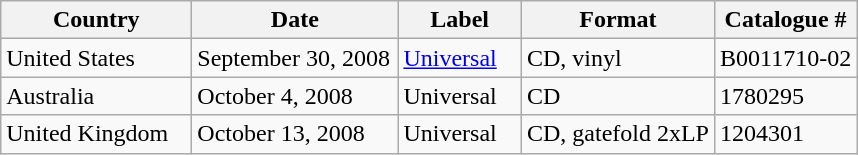<table class="wikitable">
<tr>
<th width="120px">Country</th>
<th width="130px">Date</th>
<th width="75px">Label</th>
<th>Format</th>
<th>Catalogue #</th>
</tr>
<tr>
<td>United States</td>
<td>September 30, 2008</td>
<td><a href='#'>Universal</a></td>
<td>CD, vinyl</td>
<td>B0011710-02</td>
</tr>
<tr>
<td>Australia</td>
<td>October 4, 2008</td>
<td>Universal</td>
<td>CD</td>
<td>1780295</td>
</tr>
<tr>
<td>United Kingdom</td>
<td>October 13, 2008</td>
<td>Universal</td>
<td>CD, gatefold 2xLP</td>
<td>1204301</td>
</tr>
</table>
